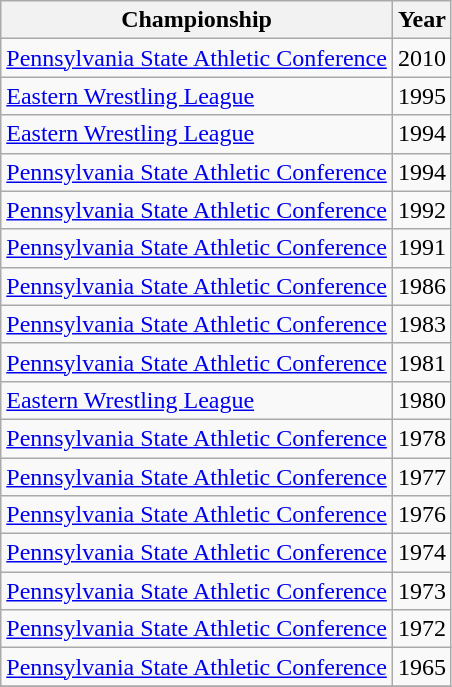<table class="wikitable sortable">
<tr>
<th>Championship</th>
<th>Year</th>
</tr>
<tr>
<td><a href='#'>Pennsylvania State Athletic Conference</a></td>
<td>2010</td>
</tr>
<tr>
<td><a href='#'>Eastern Wrestling League</a></td>
<td>1995</td>
</tr>
<tr>
<td><a href='#'>Eastern Wrestling League</a></td>
<td>1994</td>
</tr>
<tr>
<td><a href='#'>Pennsylvania State Athletic Conference</a></td>
<td>1994</td>
</tr>
<tr>
<td><a href='#'>Pennsylvania State Athletic Conference</a></td>
<td>1992</td>
</tr>
<tr>
<td><a href='#'>Pennsylvania State Athletic Conference</a></td>
<td>1991</td>
</tr>
<tr>
<td><a href='#'>Pennsylvania State Athletic Conference</a></td>
<td>1986</td>
</tr>
<tr>
<td><a href='#'>Pennsylvania State Athletic Conference</a></td>
<td>1983</td>
</tr>
<tr>
<td><a href='#'>Pennsylvania State Athletic Conference</a></td>
<td>1981</td>
</tr>
<tr>
<td><a href='#'>Eastern Wrestling League</a></td>
<td>1980</td>
</tr>
<tr>
<td><a href='#'>Pennsylvania State Athletic Conference</a></td>
<td>1978</td>
</tr>
<tr>
<td><a href='#'>Pennsylvania State Athletic Conference</a></td>
<td>1977</td>
</tr>
<tr>
<td><a href='#'>Pennsylvania State Athletic Conference</a></td>
<td>1976</td>
</tr>
<tr>
<td><a href='#'>Pennsylvania State Athletic Conference</a></td>
<td>1974</td>
</tr>
<tr>
<td><a href='#'>Pennsylvania State Athletic Conference</a></td>
<td>1973</td>
</tr>
<tr>
<td><a href='#'>Pennsylvania State Athletic Conference</a></td>
<td>1972</td>
</tr>
<tr>
<td><a href='#'>Pennsylvania State Athletic Conference</a></td>
<td>1965</td>
</tr>
<tr>
</tr>
</table>
